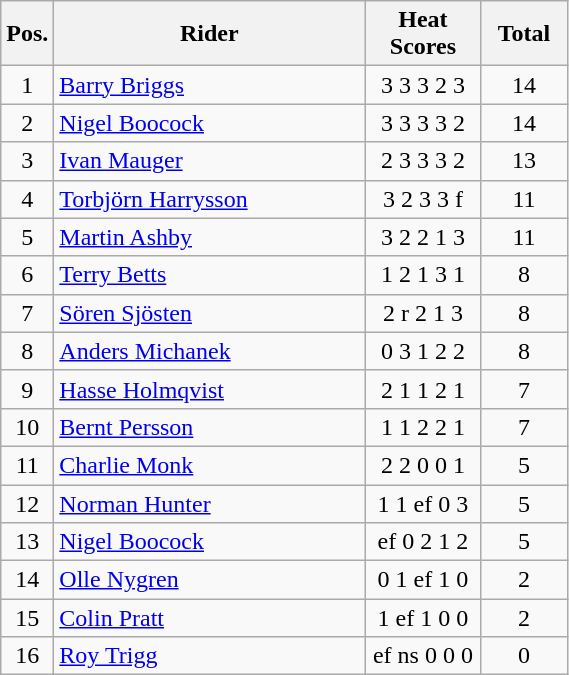<table class=wikitable>
<tr>
<th width=25px>Pos.</th>
<th width=200px>Rider</th>
<th width=70px>Heat Scores</th>
<th width=50px>Total</th>
</tr>
<tr align=center >
<td>1</td>
<td align=left> <a href='#'>Barry Briggs</a></td>
<td>3	3	3	2	3</td>
<td>14</td>
</tr>
<tr align=center>
<td>2</td>
<td align=left> <a href='#'>Nigel Boocock</a></td>
<td>3	3	3	3	2</td>
<td>14</td>
</tr>
<tr align=center>
<td>3</td>
<td align=left> <a href='#'>Ivan Mauger</a></td>
<td>2	3	3	3	2</td>
<td>13</td>
</tr>
<tr align=center>
<td>4</td>
<td align=left> <a href='#'>Torbjörn Harrysson</a></td>
<td>3	2	3	3	f</td>
<td>11</td>
</tr>
<tr align=center>
<td>5</td>
<td align=left> <a href='#'>Martin Ashby</a></td>
<td>3	2	2	1	3</td>
<td>11</td>
</tr>
<tr align=center>
<td>6</td>
<td align=left> <a href='#'>Terry Betts</a></td>
<td>1	2	1	3	1</td>
<td>8</td>
</tr>
<tr align=center>
<td>7</td>
<td align=left> <a href='#'>Sören Sjösten</a></td>
<td>2	r	2	1	3</td>
<td>8</td>
</tr>
<tr align=center>
<td>8</td>
<td align=left> <a href='#'>Anders Michanek</a></td>
<td>0	3	1	2	2</td>
<td>8</td>
</tr>
<tr align=center>
<td>9</td>
<td align=left> <a href='#'>Hasse Holmqvist</a></td>
<td>2	1	1	2	1</td>
<td>7</td>
</tr>
<tr align=center>
<td>10</td>
<td align=left> <a href='#'>Bernt Persson</a></td>
<td>1	1	2	2	1</td>
<td>7</td>
</tr>
<tr align=center>
<td>11</td>
<td align=left> <a href='#'>Charlie Monk</a></td>
<td>2	2	0	0	1</td>
<td>5</td>
</tr>
<tr align=center>
<td>12</td>
<td align=left> <a href='#'>Norman Hunter</a></td>
<td>1	1	ef	0	3</td>
<td>5</td>
</tr>
<tr align=center>
<td>13</td>
<td align=left> <a href='#'>Nigel Boocock</a></td>
<td>ef	0	2	1	2</td>
<td>5</td>
</tr>
<tr align=center>
<td>14</td>
<td align=left> <a href='#'>Olle Nygren</a></td>
<td>0	1	ef	1	0</td>
<td>2</td>
</tr>
<tr align=center>
<td>15</td>
<td align=left> <a href='#'>Colin Pratt</a></td>
<td>1	ef	1	0	0</td>
<td>2</td>
</tr>
<tr align=center>
<td>16</td>
<td align=left> <a href='#'>Roy Trigg</a></td>
<td>ef	ns	0	0	0</td>
<td>0</td>
</tr>
</table>
